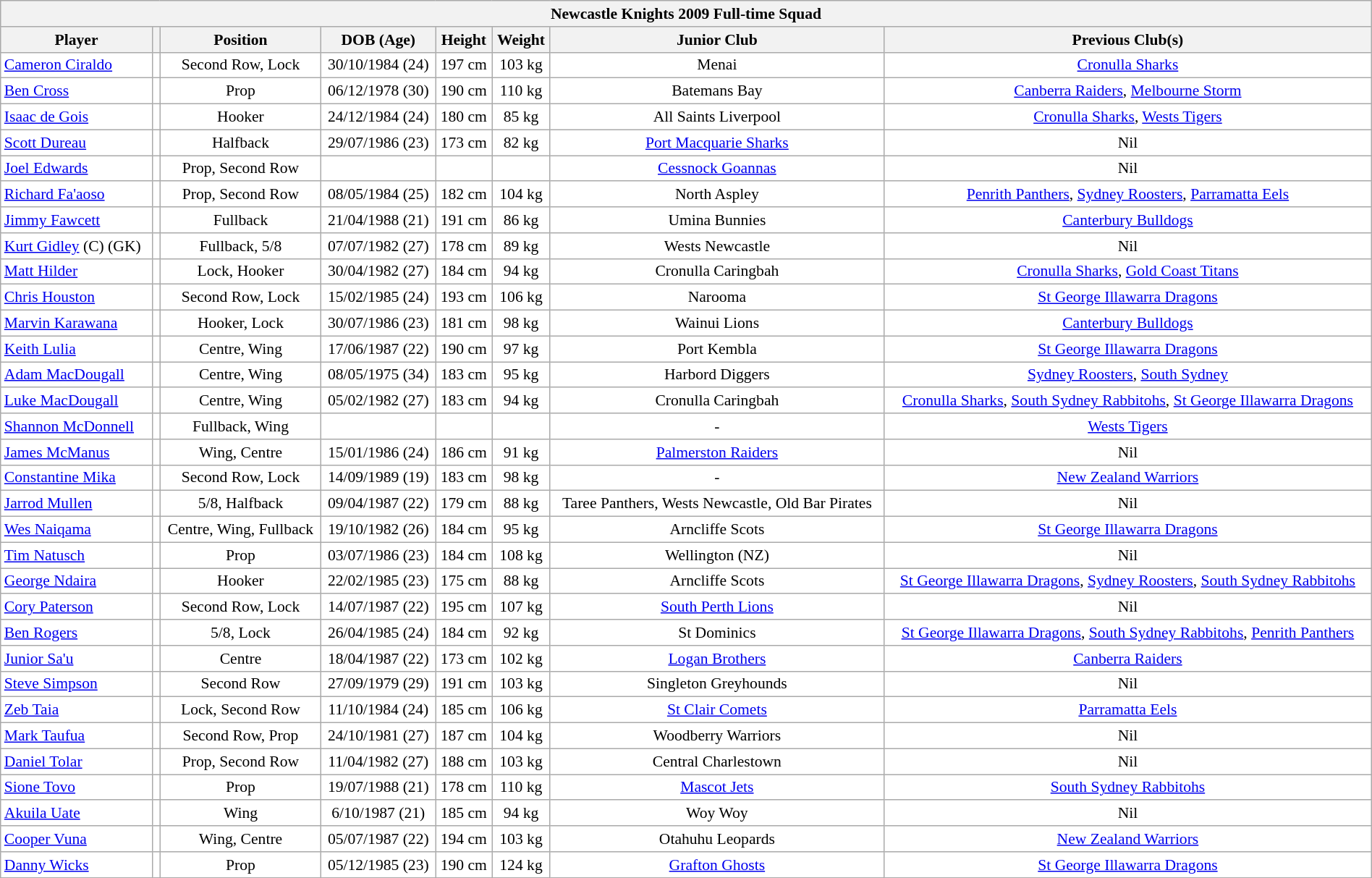<table class="wikitable" border="1" style="width:100%; font-size:90%;">
<tr style="background:#efefef;">
<th colspan=11>Newcastle Knights 2009 Full-time Squad</th>
</tr>
<tr style="background:#efefef;">
<th>Player</th>
<th></th>
<th>Position</th>
<th>DOB (Age)</th>
<th>Height</th>
<th>Weight</th>
<th>Junior Club</th>
<th>Previous Club(s)</th>
</tr>
<tr style="background:white;">
<td><a href='#'>Cameron Ciraldo</a></td>
<td align=center></td>
<td align=center>Second Row, Lock</td>
<td align=center>30/10/1984 (24)</td>
<td align=center>197 cm</td>
<td align=center>103 kg</td>
<td align=center>Menai</td>
<td align=center><a href='#'>Cronulla Sharks</a></td>
</tr>
<tr style="background:white;">
<td><a href='#'>Ben Cross</a></td>
<td align=center></td>
<td align=center>Prop</td>
<td align=center>06/12/1978 (30)</td>
<td align=center>190 cm</td>
<td align=center>110 kg</td>
<td align=center>Batemans Bay</td>
<td align=center><a href='#'>Canberra Raiders</a>, <a href='#'>Melbourne Storm</a></td>
</tr>
<tr style="background:white;">
<td><a href='#'>Isaac de Gois</a></td>
<td align=center></td>
<td align=center>Hooker</td>
<td align=center>24/12/1984 (24)</td>
<td align=center>180 cm</td>
<td align=center>85 kg</td>
<td align=center>All Saints Liverpool</td>
<td align=center><a href='#'>Cronulla Sharks</a>, <a href='#'>Wests Tigers</a></td>
</tr>
<tr style="background:white;">
<td><a href='#'>Scott Dureau</a></td>
<td align=center></td>
<td align=center>Halfback</td>
<td align=center>29/07/1986 (23)</td>
<td align=center>173 cm</td>
<td align=center>82 kg</td>
<td align=center><a href='#'>Port Macquarie Sharks</a></td>
<td align=center>Nil</td>
</tr>
<tr style="background:white;">
<td><a href='#'>Joel Edwards</a></td>
<td align=center></td>
<td align=center>Prop, Second Row</td>
<td align=center></td>
<td align=center></td>
<td align=center></td>
<td align=center><a href='#'>Cessnock Goannas</a></td>
<td align=center>Nil</td>
</tr>
<tr style="background:white;">
<td><a href='#'>Richard Fa'aoso</a></td>
<td align=center></td>
<td align=center>Prop, Second Row</td>
<td align=center>08/05/1984 (25)</td>
<td align=center>182 cm</td>
<td align=center>104 kg</td>
<td align=center>North Aspley</td>
<td align=center><a href='#'>Penrith Panthers</a>, <a href='#'>Sydney Roosters</a>, <a href='#'>Parramatta Eels</a></td>
</tr>
<tr style="background:white;">
<td><a href='#'>Jimmy Fawcett</a></td>
<td align=center></td>
<td align=center>Fullback</td>
<td align=center>21/04/1988 (21)</td>
<td align=center>191 cm</td>
<td align=center>86 kg</td>
<td align=center>Umina Bunnies</td>
<td align=center><a href='#'>Canterbury Bulldogs</a></td>
</tr>
<tr style="background:white;">
<td><a href='#'>Kurt Gidley</a> (C) (GK)</td>
<td align=center></td>
<td align=center>Fullback, 5/8</td>
<td align=center>07/07/1982 (27)</td>
<td align=center>178 cm</td>
<td align=center>89 kg</td>
<td align=center>Wests Newcastle</td>
<td align=center>Nil</td>
</tr>
<tr style="background:white;">
<td><a href='#'>Matt Hilder</a></td>
<td align=center></td>
<td align=center>Lock, Hooker</td>
<td align=center>30/04/1982 (27)</td>
<td align=center>184 cm</td>
<td align=center>94 kg</td>
<td align=center>Cronulla Caringbah</td>
<td align=center><a href='#'>Cronulla Sharks</a>, <a href='#'>Gold Coast Titans</a></td>
</tr>
<tr style="background:white;">
<td><a href='#'>Chris Houston</a></td>
<td align=center></td>
<td align=center>Second Row, Lock</td>
<td align=center>15/02/1985 (24)</td>
<td align=center>193 cm</td>
<td align=center>106 kg</td>
<td align=center>Narooma</td>
<td align=center><a href='#'>St George Illawarra Dragons</a></td>
</tr>
<tr style="background:white;">
<td><a href='#'>Marvin Karawana</a></td>
<td align=center></td>
<td align=center>Hooker, Lock</td>
<td align=center>30/07/1986 (23)</td>
<td align=center>181 cm</td>
<td align=center>98 kg</td>
<td align=center>Wainui Lions</td>
<td align=center><a href='#'>Canterbury Bulldogs</a></td>
</tr>
<tr style="background:white;">
<td><a href='#'>Keith Lulia</a></td>
<td align=center></td>
<td align=center>Centre, Wing</td>
<td align=center>17/06/1987 (22)</td>
<td align=center>190 cm</td>
<td align=center>97 kg</td>
<td align=center>Port Kembla</td>
<td align=center><a href='#'>St George Illawarra Dragons</a></td>
</tr>
<tr style="background:white;">
<td><a href='#'>Adam MacDougall</a></td>
<td align=center></td>
<td align=center>Centre, Wing</td>
<td align=center>08/05/1975 (34)</td>
<td align=center>183 cm</td>
<td align=center>95 kg</td>
<td align=center>Harbord Diggers</td>
<td align=center><a href='#'>Sydney Roosters</a>, <a href='#'>South Sydney</a></td>
</tr>
<tr style="background:white;">
<td><a href='#'>Luke MacDougall</a></td>
<td align=center></td>
<td align=center>Centre, Wing</td>
<td align=center>05/02/1982 (27)</td>
<td align=center>183 cm</td>
<td align=center>94 kg</td>
<td align=center>Cronulla Caringbah</td>
<td align=center><a href='#'>Cronulla Sharks</a>, <a href='#'>South Sydney Rabbitohs</a>, <a href='#'>St George Illawarra Dragons</a></td>
</tr>
<tr style="background:white;">
<td><a href='#'>Shannon McDonnell</a></td>
<td align=center></td>
<td align=center>Fullback, Wing</td>
<td align=center></td>
<td align=center></td>
<td align=center></td>
<td align=center>-</td>
<td align=center><a href='#'>Wests Tigers</a></td>
</tr>
<tr style="background:white;">
<td><a href='#'>James McManus</a></td>
<td align=center></td>
<td align=center>Wing, Centre</td>
<td align=center>15/01/1986 (24)</td>
<td align=center>186 cm</td>
<td align=center>91 kg</td>
<td align=center><a href='#'>Palmerston Raiders</a></td>
<td align=center>Nil</td>
</tr>
<tr style="background:white;">
<td><a href='#'>Constantine Mika</a></td>
<td align=center></td>
<td align=center>Second Row, Lock</td>
<td align=center>14/09/1989 (19)</td>
<td align=center>183 cm</td>
<td align=center>98 kg</td>
<td align=center>-</td>
<td align=center><a href='#'>New Zealand Warriors</a></td>
</tr>
<tr style="background:white;">
<td><a href='#'>Jarrod Mullen</a></td>
<td align=center></td>
<td align=center>5/8, Halfback</td>
<td align=center>09/04/1987 (22)</td>
<td align=center>179 cm</td>
<td align=center>88 kg</td>
<td align=center>Taree Panthers, Wests Newcastle, Old Bar Pirates</td>
<td align=center>Nil</td>
</tr>
<tr style="background:white;">
<td><a href='#'>Wes Naiqama</a></td>
<td align=center></td>
<td align=center>Centre, Wing, Fullback</td>
<td align=center>19/10/1982 (26)</td>
<td align=center>184 cm</td>
<td align=center>95 kg</td>
<td align=center>Arncliffe Scots</td>
<td align=center><a href='#'>St George Illawarra Dragons</a></td>
</tr>
<tr style="background:white;">
<td><a href='#'>Tim Natusch</a></td>
<td align=center></td>
<td align=center>Prop</td>
<td align=center>03/07/1986 (23)</td>
<td align=center>184 cm</td>
<td align=center>108 kg</td>
<td align=center>Wellington (NZ)</td>
<td align=center>Nil</td>
</tr>
<tr style="background:white;">
<td><a href='#'>George Ndaira</a></td>
<td align=center></td>
<td align=center>Hooker</td>
<td align=center>22/02/1985 (23)</td>
<td align=center>175 cm</td>
<td align=center>88 kg</td>
<td align=center>Arncliffe Scots</td>
<td align=center><a href='#'>St George Illawarra Dragons</a>, <a href='#'>Sydney Roosters</a>, <a href='#'>South Sydney Rabbitohs</a></td>
</tr>
<tr style="background:white;">
<td><a href='#'>Cory Paterson</a></td>
<td align=center></td>
<td align=center>Second Row, Lock</td>
<td align=center>14/07/1987 (22)</td>
<td align=center>195 cm</td>
<td align=center>107 kg</td>
<td align=center><a href='#'>South Perth Lions</a></td>
<td align=center>Nil</td>
</tr>
<tr style="background:white;">
<td><a href='#'>Ben Rogers</a></td>
<td align=center></td>
<td align=center>5/8, Lock</td>
<td align=center>26/04/1985 (24)</td>
<td align=center>184 cm</td>
<td align=center>92 kg</td>
<td align=center>St Dominics</td>
<td align=center><a href='#'>St George Illawarra Dragons</a>, <a href='#'>South Sydney Rabbitohs</a>, <a href='#'>Penrith Panthers</a></td>
</tr>
<tr style="background:white;">
<td><a href='#'>Junior Sa'u</a></td>
<td align=center></td>
<td align=center>Centre</td>
<td align=center>18/04/1987 (22)</td>
<td align=center>173 cm</td>
<td align=center>102 kg</td>
<td align=center><a href='#'>Logan Brothers</a></td>
<td align=center><a href='#'>Canberra Raiders</a></td>
</tr>
<tr style="background:white;">
<td><a href='#'>Steve Simpson</a></td>
<td align=center></td>
<td align=center>Second Row</td>
<td align=center>27/09/1979 (29)</td>
<td align=center>191 cm</td>
<td align=center>103 kg</td>
<td align=center>Singleton Greyhounds</td>
<td align=center>Nil</td>
</tr>
<tr style="background:white;">
<td><a href='#'>Zeb Taia</a></td>
<td align=center></td>
<td align=center>Lock, Second Row</td>
<td align=center>11/10/1984 (24)</td>
<td align=center>185 cm</td>
<td align=center>106 kg</td>
<td align=center><a href='#'>St Clair Comets</a></td>
<td align=center><a href='#'>Parramatta Eels</a></td>
</tr>
<tr style="background:white;">
<td><a href='#'>Mark Taufua</a></td>
<td align=center></td>
<td align=center>Second Row, Prop</td>
<td align=center>24/10/1981 (27)</td>
<td align=center>187 cm</td>
<td align=center>104 kg</td>
<td align=center>Woodberry Warriors</td>
<td align=center>Nil</td>
</tr>
<tr style="background:white;">
<td><a href='#'>Daniel Tolar</a></td>
<td align=center></td>
<td align=center>Prop, Second Row</td>
<td align=center>11/04/1982 (27)</td>
<td align=center>188 cm</td>
<td align=center>103 kg</td>
<td align=center>Central Charlestown</td>
<td align=center>Nil</td>
</tr>
<tr style="background:white;">
<td><a href='#'>Sione Tovo</a></td>
<td align=center></td>
<td align=center>Prop</td>
<td align=center>19/07/1988 (21)</td>
<td align=center>178 cm</td>
<td align=center>110 kg</td>
<td align=center><a href='#'>Mascot Jets</a></td>
<td align=center><a href='#'>South Sydney Rabbitohs</a></td>
</tr>
<tr style="background:white;">
<td><a href='#'>Akuila Uate</a></td>
<td align=center></td>
<td align=center>Wing</td>
<td align=center>6/10/1987 (21)</td>
<td align=center>185 cm</td>
<td align=center>94 kg</td>
<td align=center>Woy Woy</td>
<td align=center>Nil</td>
</tr>
<tr style="background:white;">
<td><a href='#'>Cooper Vuna</a></td>
<td align=center></td>
<td align=center>Wing, Centre</td>
<td align=center>05/07/1987 (22)</td>
<td align=center>194 cm</td>
<td align=center>103 kg</td>
<td align=center>Otahuhu Leopards</td>
<td align=center><a href='#'>New Zealand Warriors</a></td>
</tr>
<tr style="background:white;">
<td><a href='#'>Danny Wicks</a></td>
<td align=center></td>
<td align=center>Prop</td>
<td align=center>05/12/1985 (23)</td>
<td align=center>190 cm</td>
<td align=center>124 kg</td>
<td align=center><a href='#'>Grafton Ghosts</a></td>
<td align=center><a href='#'>St George Illawarra Dragons</a></td>
</tr>
</table>
